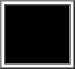<table border=1>
<tr bgcolor="#000000">
<td> <span><strong>EE 1</strong></span><br> <span><strong>5322</strong></span> </td>
</tr>
</table>
